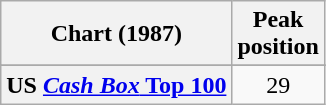<table class="wikitable sortable plainrowheaders">
<tr>
<th scope="col">Chart (1987)</th>
<th scope="col">Peak<br>position</th>
</tr>
<tr>
</tr>
<tr>
</tr>
<tr>
<th scope="row">US <a href='#'><em>Cash Box</em> Top 100</a></th>
<td style="text-align:center;">29</td>
</tr>
</table>
